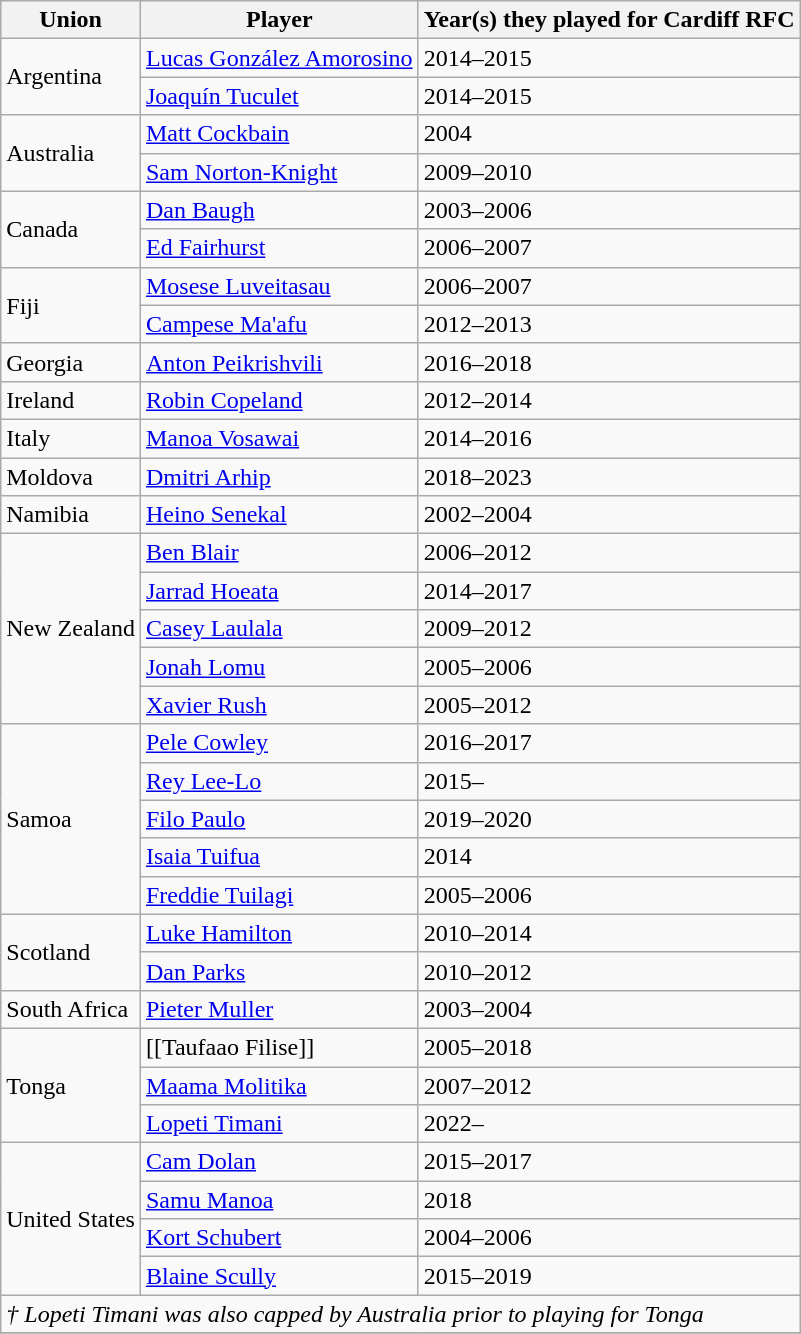<table class="wikitable">
<tr>
<th>Union</th>
<th>Player</th>
<th>Year(s) they played for Cardiff RFC</th>
</tr>
<tr>
<td rowspan="2"> Argentina</td>
<td><a href='#'>Lucas González Amorosino</a></td>
<td>2014–2015</td>
</tr>
<tr>
<td><a href='#'>Joaquín Tuculet</a></td>
<td>2014–2015</td>
</tr>
<tr>
<td rowspan="2"> Australia</td>
<td><a href='#'>Matt Cockbain</a></td>
<td>2004</td>
</tr>
<tr>
<td><a href='#'>Sam Norton-Knight</a></td>
<td>2009–2010</td>
</tr>
<tr>
<td rowspan="2"> Canada</td>
<td><a href='#'>Dan Baugh</a></td>
<td>2003–2006</td>
</tr>
<tr>
<td><a href='#'>Ed Fairhurst</a></td>
<td>2006–2007</td>
</tr>
<tr>
<td rowspan="2"> Fiji</td>
<td><a href='#'>Mosese Luveitasau</a></td>
<td>2006–2007</td>
</tr>
<tr>
<td><a href='#'>Campese Ma'afu</a></td>
<td>2012–2013</td>
</tr>
<tr>
<td> Georgia</td>
<td><a href='#'>Anton Peikrishvili</a></td>
<td>2016–2018</td>
</tr>
<tr>
<td> Ireland</td>
<td><a href='#'>Robin Copeland</a></td>
<td>2012–2014</td>
</tr>
<tr>
<td> Italy</td>
<td><a href='#'>Manoa Vosawai</a></td>
<td>2014–2016</td>
</tr>
<tr>
<td> Moldova</td>
<td><a href='#'>Dmitri Arhip</a></td>
<td>2018–2023</td>
</tr>
<tr>
<td> Namibia</td>
<td><a href='#'>Heino Senekal</a></td>
<td>2002–2004</td>
</tr>
<tr>
<td rowspan="5"> New Zealand</td>
<td><a href='#'>Ben Blair</a></td>
<td>2006–2012</td>
</tr>
<tr>
<td><a href='#'>Jarrad Hoeata</a></td>
<td>2014–2017</td>
</tr>
<tr>
<td><a href='#'>Casey Laulala</a></td>
<td>2009–2012</td>
</tr>
<tr>
<td><a href='#'>Jonah Lomu</a></td>
<td>2005–2006</td>
</tr>
<tr>
<td><a href='#'>Xavier Rush</a></td>
<td>2005–2012</td>
</tr>
<tr>
<td rowspan="5"> Samoa</td>
<td><a href='#'>Pele Cowley</a></td>
<td>2016–2017</td>
</tr>
<tr>
<td><a href='#'>Rey Lee-Lo</a></td>
<td>2015–</td>
</tr>
<tr>
<td><a href='#'>Filo Paulo</a></td>
<td>2019–2020</td>
</tr>
<tr>
<td><a href='#'>Isaia Tuifua</a></td>
<td>2014</td>
</tr>
<tr>
<td><a href='#'>Freddie Tuilagi</a></td>
<td>2005–2006</td>
</tr>
<tr>
<td rowspan="2"> Scotland</td>
<td><a href='#'>Luke Hamilton</a></td>
<td>2010–2014</td>
</tr>
<tr>
<td><a href='#'>Dan Parks</a></td>
<td>2010–2012</td>
</tr>
<tr>
<td> South Africa</td>
<td><a href='#'>Pieter Muller</a></td>
<td>2003–2004</td>
</tr>
<tr>
<td rowspan="3"> Tonga</td>
<td>[[Taufaao Filise]]</td>
<td>2005–2018</td>
</tr>
<tr>
<td><a href='#'>Maama Molitika</a></td>
<td>2007–2012</td>
</tr>
<tr>
<td><a href='#'>Lopeti Timani</a></td>
<td>2022–</td>
</tr>
<tr>
<td rowspan="4"> United States</td>
<td><a href='#'>Cam Dolan</a></td>
<td>2015–2017</td>
</tr>
<tr>
<td><a href='#'>Samu Manoa</a></td>
<td>2018</td>
</tr>
<tr>
<td><a href='#'>Kort Schubert</a></td>
<td>2004–2006</td>
</tr>
<tr>
<td><a href='#'>Blaine Scully</a></td>
<td>2015–2019</td>
</tr>
<tr>
<td colspan=3><em>† Lopeti Timani was also capped by Australia prior to playing for Tonga</em></td>
</tr>
<tr>
</tr>
</table>
